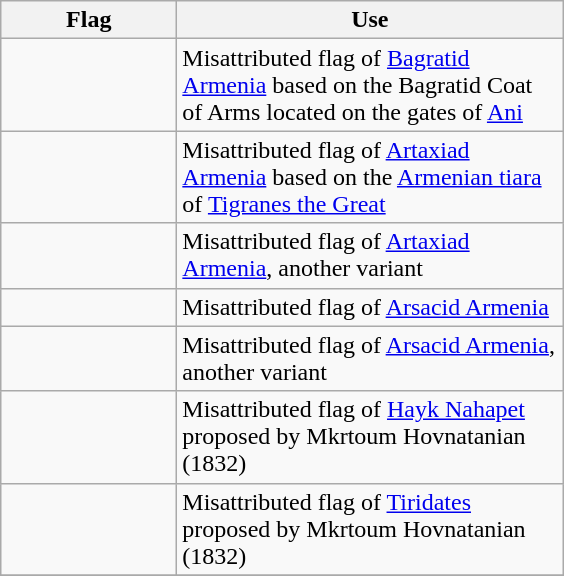<table class="wikitable">
<tr>
<th width="110">Flag</th>
<th width="250">Use</th>
</tr>
<tr>
<td></td>
<td>Misattributed flag of <a href='#'>Bagratid Armenia</a> based on the Bagratid Coat of Arms located on the gates of <a href='#'>Ani</a></td>
</tr>
<tr>
<td></td>
<td>Misattributed flag of <a href='#'>Artaxiad Armenia</a> based on the <a href='#'>Armenian tiara</a> of <a href='#'>Tigranes the Great</a></td>
</tr>
<tr>
<td></td>
<td>Misattributed flag of <a href='#'>Artaxiad Armenia</a>, another variant</td>
</tr>
<tr>
<td></td>
<td>Misattributed flag of <a href='#'>Arsacid Armenia</a></td>
</tr>
<tr>
<td></td>
<td>Misattributed flag of <a href='#'>Arsacid Armenia</a>, another variant</td>
</tr>
<tr>
<td></td>
<td>Misattributed flag of <a href='#'>Hayk Nahapet</a> proposed by Mkrtoum Hovnatanian (1832)</td>
</tr>
<tr>
<td></td>
<td>Misattributed flag of <a href='#'>Tiridates</a> proposed by Mkrtoum Hovnatanian (1832)</td>
</tr>
<tr>
</tr>
</table>
